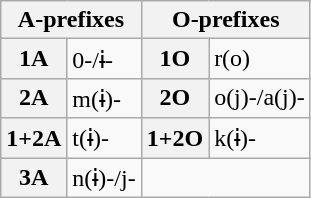<table class="wikitable">
<tr>
<th colspan="2">A-prefixes</th>
<th colspan="2">O-prefixes</th>
</tr>
<tr>
<th>1A</th>
<td>0-/ɨ-</td>
<th>1O</th>
<td>r(o)</td>
</tr>
<tr>
<th>2A</th>
<td>m(ɨ)-</td>
<th>2O</th>
<td>o(j)-/a(j)-</td>
</tr>
<tr>
<th>1+2A</th>
<td>t(ɨ)-</td>
<th>1+2O</th>
<td>k(ɨ)-</td>
</tr>
<tr>
<th>3A</th>
<td>n(ɨ)-/j-</td>
</tr>
</table>
